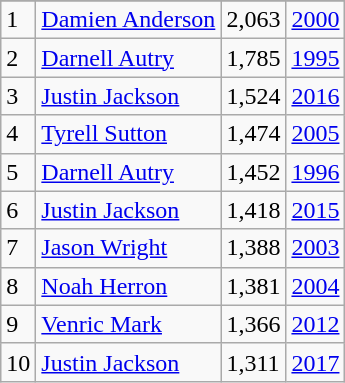<table class="wikitable">
<tr>
</tr>
<tr>
<td>1</td>
<td><a href='#'>Damien Anderson</a></td>
<td>2,063</td>
<td><a href='#'>2000</a></td>
</tr>
<tr>
<td>2</td>
<td><a href='#'>Darnell Autry</a></td>
<td>1,785</td>
<td><a href='#'>1995</a></td>
</tr>
<tr>
<td>3</td>
<td><a href='#'>Justin Jackson</a></td>
<td>1,524</td>
<td><a href='#'>2016</a></td>
</tr>
<tr>
<td>4</td>
<td><a href='#'>Tyrell Sutton</a></td>
<td>1,474</td>
<td><a href='#'>2005</a></td>
</tr>
<tr>
<td>5</td>
<td><a href='#'>Darnell Autry</a></td>
<td>1,452</td>
<td><a href='#'>1996</a></td>
</tr>
<tr>
<td>6</td>
<td><a href='#'>Justin Jackson</a></td>
<td>1,418</td>
<td><a href='#'>2015</a></td>
</tr>
<tr>
<td>7</td>
<td><a href='#'>Jason Wright</a></td>
<td>1,388</td>
<td><a href='#'>2003</a></td>
</tr>
<tr>
<td>8</td>
<td><a href='#'>Noah Herron</a></td>
<td>1,381</td>
<td><a href='#'>2004</a></td>
</tr>
<tr>
<td>9</td>
<td><a href='#'>Venric Mark</a></td>
<td>1,366</td>
<td><a href='#'>2012</a></td>
</tr>
<tr>
<td>10</td>
<td><a href='#'>Justin Jackson</a></td>
<td>1,311</td>
<td><a href='#'>2017</a></td>
</tr>
</table>
